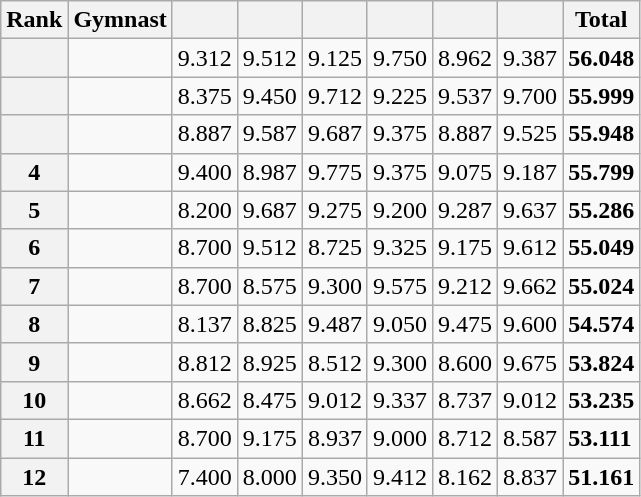<table class="wikitable sortable">
<tr>
<th scope="col">Rank</th>
<th>Gymnast</th>
<th scope="col"></th>
<th scope="col"></th>
<th scope="col"></th>
<th scope="col"></th>
<th scope="col"></th>
<th scope="col"></th>
<th>Total</th>
</tr>
<tr>
<th scope="row"></th>
<td></td>
<td>9.312</td>
<td>9.512</td>
<td>9.125</td>
<td>9.750</td>
<td>8.962</td>
<td>9.387</td>
<td><strong>56.048</strong></td>
</tr>
<tr>
<th scope="row"></th>
<td></td>
<td>8.375</td>
<td>9.450</td>
<td>9.712</td>
<td>9.225</td>
<td>9.537</td>
<td>9.700</td>
<td><strong>55.999</strong></td>
</tr>
<tr>
<th scope="row"></th>
<td></td>
<td>8.887</td>
<td>9.587</td>
<td>9.687</td>
<td>9.375</td>
<td>8.887</td>
<td>9.525</td>
<td><strong>55.948</strong></td>
</tr>
<tr>
<th scope="row">4</th>
<td></td>
<td>9.400</td>
<td>8.987</td>
<td>9.775</td>
<td>9.375</td>
<td>9.075</td>
<td>9.187</td>
<td><strong>55.799</strong></td>
</tr>
<tr>
<th scope="row">5</th>
<td></td>
<td>8.200</td>
<td>9.687</td>
<td>9.275</td>
<td>9.200</td>
<td>9.287</td>
<td>9.637</td>
<td><strong>55.286</strong></td>
</tr>
<tr>
<th scope="row">6</th>
<td></td>
<td>8.700</td>
<td>9.512</td>
<td>8.725</td>
<td>9.325</td>
<td>9.175</td>
<td>9.612</td>
<td><strong>55.049</strong></td>
</tr>
<tr>
<th scope="row">7</th>
<td></td>
<td>8.700</td>
<td>8.575</td>
<td>9.300</td>
<td>9.575</td>
<td>9.212</td>
<td>9.662</td>
<td><strong>55.024</strong></td>
</tr>
<tr>
<th scope="row">8</th>
<td></td>
<td>8.137</td>
<td>8.825</td>
<td>9.487</td>
<td>9.050</td>
<td>9.475</td>
<td>9.600</td>
<td><strong>54.574</strong></td>
</tr>
<tr>
<th scope="row">9</th>
<td></td>
<td>8.812</td>
<td>8.925</td>
<td>8.512</td>
<td>9.300</td>
<td>8.600</td>
<td>9.675</td>
<td><strong>53.824</strong></td>
</tr>
<tr>
<th scope="row">10</th>
<td></td>
<td>8.662</td>
<td>8.475</td>
<td>9.012</td>
<td>9.337</td>
<td>8.737</td>
<td>9.012</td>
<td><strong>53.235</strong></td>
</tr>
<tr>
<th scope="row">11</th>
<td></td>
<td>8.700</td>
<td>9.175</td>
<td>8.937</td>
<td>9.000</td>
<td>8.712</td>
<td>8.587</td>
<td><strong>53.111</strong></td>
</tr>
<tr>
<th>12</th>
<td></td>
<td>7.400</td>
<td>8.000</td>
<td>9.350</td>
<td>9.412</td>
<td>8.162</td>
<td>8.837</td>
<td><strong>51.161</strong></td>
</tr>
</table>
